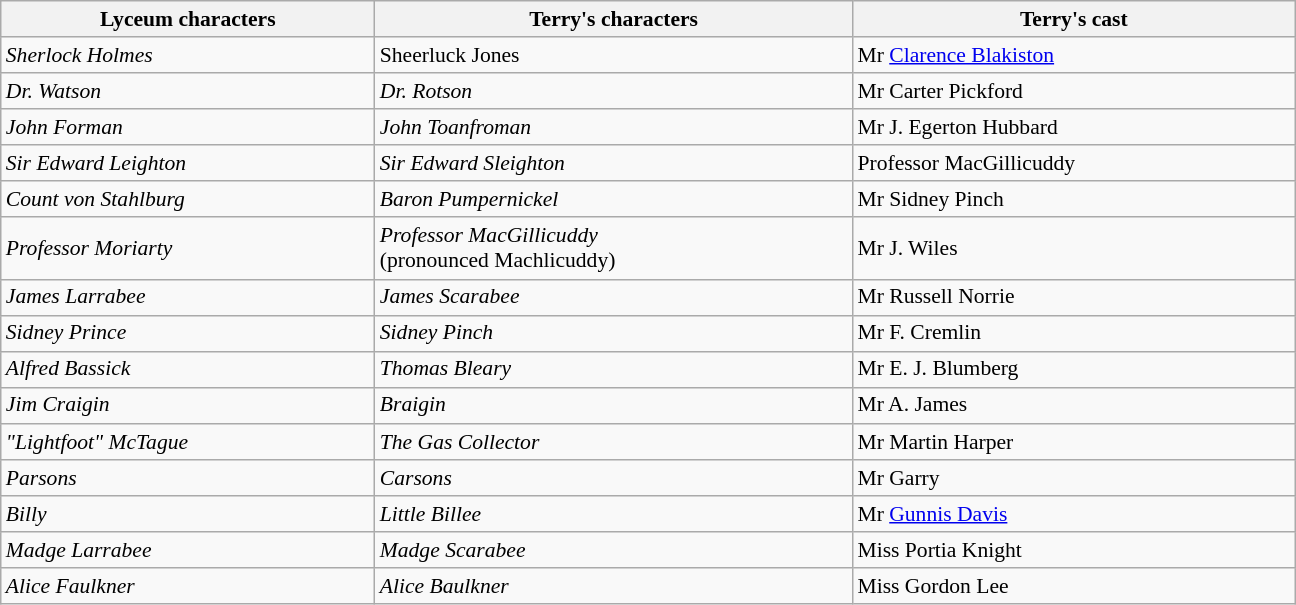<table class="wikitable" style="width: 60em; font-size: 90%; line-height: 1.2">
<tr>
<th>Lyceum characters<br></th>
<th>Terry's characters<br></th>
<th>Terry's cast<br></th>
</tr>
<tr>
<td><em>Sherlock Holmes</em></td>
<td>Sheerluck Jones</td>
<td>Mr <a href='#'>Clarence Blakiston</a></td>
</tr>
<tr>
<td><em>Dr. Watson</em></td>
<td><em>Dr. Rotson</em></td>
<td>Mr Carter Pickford</td>
</tr>
<tr>
<td><em>John Forman</em></td>
<td><em>John Toanfroman</em></td>
<td>Mr J. Egerton Hubbard</td>
</tr>
<tr>
<td><em>Sir Edward Leighton</em></td>
<td><em>Sir Edward Sleighton</em></td>
<td>Professor MacGillicuddy</td>
</tr>
<tr>
<td><em>Count von Stahlburg</em></td>
<td><em>Baron Pumpernickel</em></td>
<td>Mr Sidney Pinch</td>
</tr>
<tr>
<td><em>Professor Moriarty</em></td>
<td><em>Professor MacGillicuddy</em><br>(pronounced Machlicuddy)<br></td>
<td>Mr J. Wiles</td>
</tr>
<tr>
<td><em>James Larrabee</em></td>
<td><em>James Scarabee</em></td>
<td>Mr Russell Norrie</td>
</tr>
<tr>
<td><em>Sidney Prince</em></td>
<td><em>Sidney Pinch</em></td>
<td>Mr F. Cremlin</td>
</tr>
<tr>
<td><em>Alfred Bassick</em></td>
<td><em>Thomas Bleary</em></td>
<td>Mr E. J. Blumberg</td>
</tr>
<tr>
<td><em>Jim Craigin</em></td>
<td><em>Braigin</em></td>
<td>Mr A. James</td>
</tr>
<tr>
<td><em>"Lightfoot" McTague</em></td>
<td><em>The Gas Collector</em></td>
<td>Mr Martin Harper</td>
</tr>
<tr>
<td><em>Parsons</em></td>
<td><em>Carsons</em></td>
<td>Mr Garry</td>
</tr>
<tr>
<td><em>Billy</em></td>
<td><em>Little Billee</em></td>
<td>Mr <a href='#'>Gunnis Davis</a></td>
</tr>
<tr>
<td><em>Madge Larrabee</em></td>
<td><em>Madge Scarabee</em></td>
<td>Miss Portia Knight</td>
</tr>
<tr>
<td><em>Alice Faulkner</em></td>
<td><em>Alice Baulkner</em></td>
<td>Miss Gordon Lee</td>
</tr>
</table>
